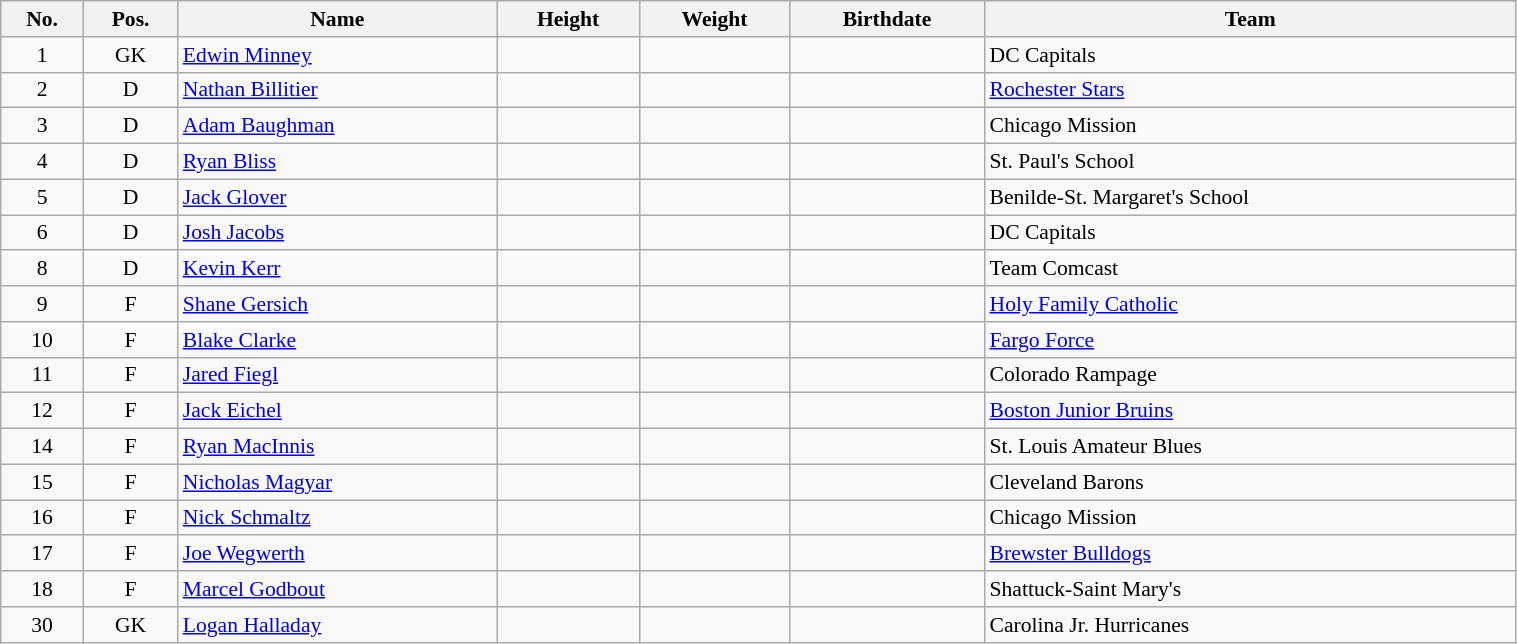<table width="80%" class="wikitable sortable" style="font-size: 90%; text-align: center;">
<tr>
<th>No.</th>
<th>Pos.</th>
<th>Name</th>
<th>Height</th>
<th>Weight</th>
<th>Birthdate</th>
<th>Team</th>
</tr>
<tr>
<td>1</td>
<td>GK</td>
<td align=left><a href='#'>Edwin Minney</a></td>
<td></td>
<td></td>
<td></td>
<td style="text-align:left;"> DC Capitals</td>
</tr>
<tr>
<td>2</td>
<td>D</td>
<td align=left><a href='#'>Nathan Billitier</a></td>
<td></td>
<td></td>
<td></td>
<td style="text-align:left;"> <a href='#'>Rochester Stars</a></td>
</tr>
<tr>
<td>3</td>
<td>D</td>
<td align=left><a href='#'>Adam Baughman</a></td>
<td></td>
<td></td>
<td></td>
<td style="text-align:left;"> Chicago Mission</td>
</tr>
<tr>
<td>4</td>
<td>D</td>
<td align=left><a href='#'>Ryan Bliss</a></td>
<td></td>
<td></td>
<td></td>
<td style="text-align:left;"> St. Paul's School</td>
</tr>
<tr>
<td>5</td>
<td>D</td>
<td align=left><a href='#'>Jack Glover</a></td>
<td></td>
<td></td>
<td></td>
<td style="text-align:left;"> Benilde-St. Margaret's School</td>
</tr>
<tr>
<td>6</td>
<td>D</td>
<td align=left><a href='#'>Josh Jacobs</a></td>
<td></td>
<td></td>
<td></td>
<td style="text-align:left;"> DC Capitals</td>
</tr>
<tr>
<td>8</td>
<td>D</td>
<td align=left><a href='#'>Kevin Kerr</a></td>
<td></td>
<td></td>
<td></td>
<td style="text-align:left;"> Team Comcast</td>
</tr>
<tr>
<td>9</td>
<td>F</td>
<td align=left><a href='#'>Shane Gersich</a></td>
<td></td>
<td></td>
<td></td>
<td style="text-align:left;"> <a href='#'>Holy Family Catholic</a></td>
</tr>
<tr>
<td>10</td>
<td>F</td>
<td align=left><a href='#'>Blake Clarke</a></td>
<td></td>
<td></td>
<td></td>
<td style="text-align:left;"> <a href='#'>Fargo Force</a></td>
</tr>
<tr>
<td>11</td>
<td>F</td>
<td align=left><a href='#'>Jared Fiegl</a></td>
<td></td>
<td></td>
<td></td>
<td style="text-align:left;">  Colorado Rampage</td>
</tr>
<tr>
<td>12</td>
<td>F</td>
<td align=left><a href='#'>Jack Eichel</a></td>
<td></td>
<td></td>
<td></td>
<td style="text-align:left;"> <a href='#'>Boston Junior Bruins</a></td>
</tr>
<tr>
<td>14</td>
<td>F</td>
<td align=left><a href='#'>Ryan MacInnis</a></td>
<td></td>
<td></td>
<td></td>
<td style="text-align:left;"> St. Louis Amateur Blues</td>
</tr>
<tr>
<td>15</td>
<td>F</td>
<td align=left><a href='#'>Nicholas Magyar</a></td>
<td></td>
<td></td>
<td></td>
<td style="text-align:left;"> Cleveland Barons</td>
</tr>
<tr>
<td>16</td>
<td>F</td>
<td align=left><a href='#'>Nick Schmaltz</a></td>
<td></td>
<td></td>
<td></td>
<td style="text-align:left;"> Chicago Mission</td>
</tr>
<tr>
<td>17</td>
<td>F</td>
<td align=left><a href='#'>Joe Wegwerth</a></td>
<td></td>
<td></td>
<td></td>
<td style="text-align:left;"> <a href='#'>Brewster Bulldogs</a></td>
</tr>
<tr>
<td>18</td>
<td>F</td>
<td align=left><a href='#'>Marcel Godbout</a></td>
<td></td>
<td></td>
<td></td>
<td style="text-align:left;"> Shattuck-Saint Mary's</td>
</tr>
<tr>
<td>30</td>
<td>GK</td>
<td align=left><a href='#'>Logan Halladay</a></td>
<td></td>
<td></td>
<td></td>
<td style="text-align:left;">  Carolina Jr. Hurricanes</td>
</tr>
</table>
